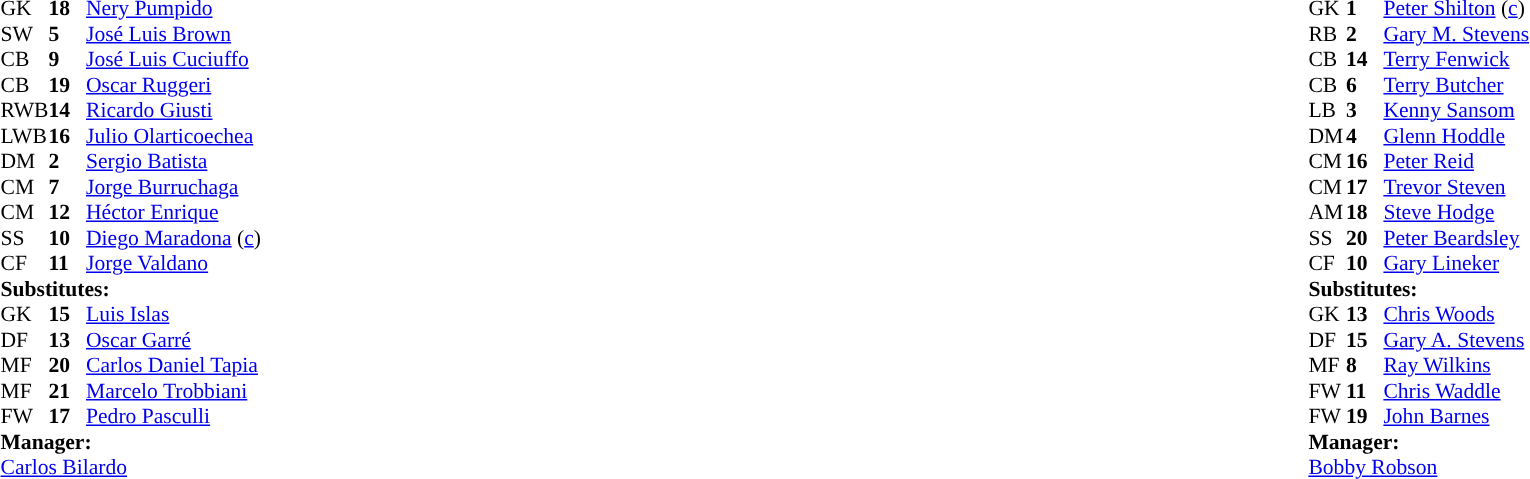<table style="width:100%">
<tr>
<td style="vertical-align:top; width:40%"><br><table cellspacing="0" cellpadding="0" style="font-size:90%">
<tr>
<th width=25></th>
<th width=25></th>
</tr>
<tr>
<td>GK</td>
<td><strong>18</strong></td>
<td><a href='#'>Nery Pumpido</a></td>
</tr>
<tr>
<td>SW</td>
<td><strong>5</strong></td>
<td><a href='#'>José Luis Brown</a></td>
</tr>
<tr>
<td>CB</td>
<td><strong>9</strong></td>
<td><a href='#'>José Luis Cuciuffo</a></td>
</tr>
<tr>
<td>CB</td>
<td><strong>19</strong></td>
<td><a href='#'>Oscar Ruggeri</a></td>
</tr>
<tr>
<td>RWB</td>
<td><strong>14</strong></td>
<td><a href='#'>Ricardo Giusti</a></td>
</tr>
<tr>
<td>LWB</td>
<td><strong>16</strong></td>
<td><a href='#'>Julio Olarticoechea</a></td>
</tr>
<tr>
<td>DM</td>
<td><strong>2</strong></td>
<td><a href='#'>Sergio Batista</a></td>
<td></td>
</tr>
<tr>
<td>CM</td>
<td><strong>7</strong></td>
<td><a href='#'>Jorge Burruchaga</a></td>
<td></td>
<td></td>
</tr>
<tr>
<td>CM</td>
<td><strong>12</strong></td>
<td><a href='#'>Héctor Enrique</a></td>
</tr>
<tr>
<td>SS</td>
<td><strong>10</strong></td>
<td><a href='#'>Diego Maradona</a> (<a href='#'>c</a>)</td>
</tr>
<tr>
<td>CF</td>
<td><strong>11</strong></td>
<td><a href='#'>Jorge Valdano</a></td>
</tr>
<tr>
<td colspan="3"><strong>Substitutes:</strong></td>
</tr>
<tr>
<td>GK</td>
<td><strong>15</strong></td>
<td><a href='#'>Luis Islas</a></td>
</tr>
<tr>
<td>DF</td>
<td><strong>13</strong></td>
<td><a href='#'>Oscar Garré</a></td>
</tr>
<tr>
<td>MF</td>
<td><strong>20</strong></td>
<td><a href='#'>Carlos Daniel Tapia</a></td>
<td></td>
<td></td>
</tr>
<tr>
<td>MF</td>
<td><strong>21</strong></td>
<td><a href='#'>Marcelo Trobbiani</a></td>
</tr>
<tr>
<td>FW</td>
<td><strong>17</strong></td>
<td><a href='#'>Pedro Pasculli</a></td>
</tr>
<tr>
<td colspan="3"><strong>Manager:</strong></td>
</tr>
<tr>
<td colspan="4"><a href='#'>Carlos Bilardo</a></td>
</tr>
</table>
</td>
<td style="vertical-align:top"></td>
<td></td>
<td style="vertical-align:top; width:50%"><br><table cellspacing="0" cellpadding="0" style="font-size:90%; margin:auto">
<tr>
<th width=25></th>
<th width=25></th>
</tr>
<tr>
<td>GK</td>
<td><strong>1</strong></td>
<td><a href='#'>Peter Shilton</a> (<a href='#'>c</a>)</td>
</tr>
<tr>
<td>RB</td>
<td><strong>2</strong></td>
<td><a href='#'>Gary M. Stevens</a></td>
</tr>
<tr>
<td>CB</td>
<td><strong>14</strong></td>
<td><a href='#'>Terry Fenwick</a></td>
<td></td>
</tr>
<tr>
<td>CB</td>
<td><strong>6</strong></td>
<td><a href='#'>Terry Butcher</a></td>
</tr>
<tr>
<td>LB</td>
<td><strong>3</strong></td>
<td><a href='#'>Kenny Sansom</a></td>
</tr>
<tr>
<td>DM</td>
<td><strong>4</strong></td>
<td><a href='#'>Glenn Hoddle</a></td>
</tr>
<tr>
<td>CM</td>
<td><strong>16</strong></td>
<td><a href='#'>Peter Reid</a></td>
<td></td>
<td></td>
</tr>
<tr>
<td>CM</td>
<td><strong>17</strong></td>
<td><a href='#'>Trevor Steven</a></td>
<td></td>
<td></td>
</tr>
<tr>
<td>AM</td>
<td><strong>18</strong></td>
<td><a href='#'>Steve Hodge</a></td>
</tr>
<tr>
<td>SS</td>
<td><strong>20</strong></td>
<td><a href='#'>Peter Beardsley</a></td>
</tr>
<tr>
<td>CF</td>
<td><strong>10</strong></td>
<td><a href='#'>Gary Lineker</a></td>
</tr>
<tr>
<td colspan="3"><strong>Substitutes:</strong></td>
</tr>
<tr>
<td>GK</td>
<td><strong>13</strong></td>
<td><a href='#'>Chris Woods</a></td>
</tr>
<tr>
<td>DF</td>
<td><strong>15</strong></td>
<td><a href='#'>Gary A. Stevens</a></td>
</tr>
<tr>
<td>MF</td>
<td><strong>8</strong></td>
<td><a href='#'>Ray Wilkins</a></td>
</tr>
<tr>
<td>FW</td>
<td><strong>11</strong></td>
<td><a href='#'>Chris Waddle</a></td>
<td></td>
<td></td>
</tr>
<tr>
<td>FW</td>
<td><strong>19</strong></td>
<td><a href='#'>John Barnes</a></td>
<td></td>
<td></td>
</tr>
<tr>
<td colspan=3><strong>Manager:</strong></td>
</tr>
<tr>
<td colspan=4><a href='#'>Bobby Robson</a></td>
</tr>
</table>
</td>
</tr>
</table>
